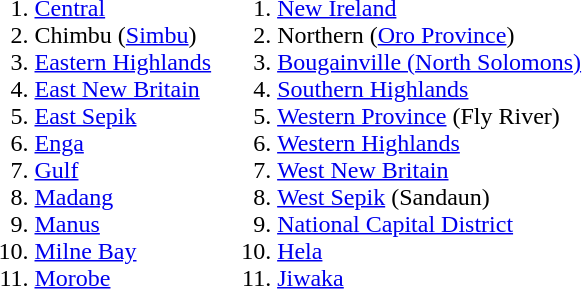<table>
<tr>
<td><br><ol><li><a href='#'>Central</a></li><li>Chimbu (<a href='#'>Simbu</a>)</li><li><a href='#'>Eastern Highlands</a></li><li><a href='#'>East New Britain</a></li><li><a href='#'>East Sepik</a></li><li><a href='#'>Enga</a></li><li><a href='#'>Gulf</a></li><li><a href='#'>Madang</a></li><li><a href='#'>Manus</a></li><li><a href='#'>Milne Bay</a></li><li><a href='#'>Morobe</a></li></ol></td>
<td><br><ol>
<li><a href='#'>New Ireland</a>
<li>Northern (<a href='#'>Oro Province</a>)
<li><a href='#'>Bougainville (North Solomons)</a>
<li><a href='#'>Southern Highlands</a>
<li><a href='#'>Western Province</a> (Fly River)
<li><a href='#'>Western Highlands</a>
<li><a href='#'>West New Britain</a>
<li><a href='#'>West Sepik</a> (Sandaun)
<li><a href='#'>National Capital District</a>
<li><a href='#'>Hela</a>
<li><a href='#'>Jiwaka</a>
</ol></td>
<td width="315" style="vertical-align: middle;"><br></td>
</tr>
</table>
